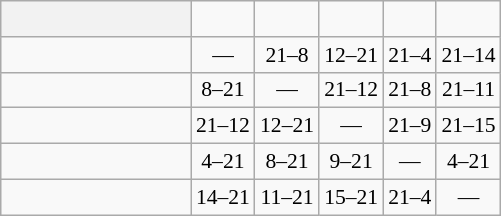<table class="wikitable" style="text-align:center; font-size:90%;">
<tr>
<th width=120> </th>
<td><strong></strong></td>
<td><strong></strong></td>
<td><strong></strong></td>
<td><strong></strong></td>
<td><strong></strong></td>
</tr>
<tr>
<td style="text-align:left;"></td>
<td>—</td>
<td>21–8</td>
<td>12–21</td>
<td>21–4</td>
<td>21–14</td>
</tr>
<tr>
<td style="text-align:left;"></td>
<td>8–21</td>
<td>—</td>
<td>21–12</td>
<td>21–8</td>
<td>21–11</td>
</tr>
<tr>
<td style="text-align:left;"></td>
<td>21–12</td>
<td>12–21</td>
<td>—</td>
<td>21–9</td>
<td>21–15</td>
</tr>
<tr>
<td style="text-align:left;"></td>
<td>4–21</td>
<td>8–21</td>
<td>9–21</td>
<td>—</td>
<td>4–21</td>
</tr>
<tr>
<td style="text-align:left;"></td>
<td>14–21</td>
<td>11–21</td>
<td>15–21</td>
<td>21–4</td>
<td>—</td>
</tr>
</table>
